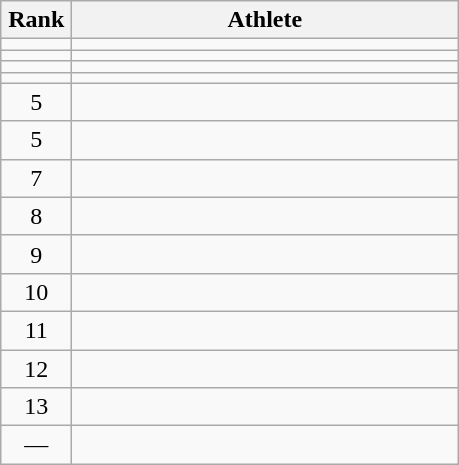<table class="wikitable" style="text-align: center;">
<tr>
<th width=40>Rank</th>
<th width=250>Athlete</th>
</tr>
<tr>
<td></td>
<td align="left"></td>
</tr>
<tr>
<td></td>
<td align="left"></td>
</tr>
<tr>
<td></td>
<td align="left"></td>
</tr>
<tr>
<td></td>
<td align="left"></td>
</tr>
<tr>
<td>5</td>
<td align="left"></td>
</tr>
<tr>
<td>5</td>
<td align="left"></td>
</tr>
<tr>
<td>7</td>
<td align="left"></td>
</tr>
<tr>
<td>8</td>
<td align="left"></td>
</tr>
<tr>
<td>9</td>
<td align="left"></td>
</tr>
<tr>
<td>10</td>
<td align="left"></td>
</tr>
<tr>
<td>11</td>
<td align="left"></td>
</tr>
<tr>
<td>12</td>
<td align="left"></td>
</tr>
<tr>
<td>13</td>
<td align="left"></td>
</tr>
<tr>
<td>—</td>
<td align="left"></td>
</tr>
</table>
